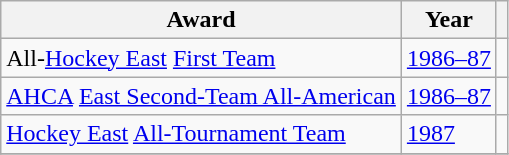<table class="wikitable">
<tr>
<th>Award</th>
<th>Year</th>
<th></th>
</tr>
<tr>
<td>All-<a href='#'>Hockey East</a> <a href='#'>First Team</a></td>
<td><a href='#'>1986–87</a></td>
<td></td>
</tr>
<tr>
<td><a href='#'>AHCA</a> <a href='#'>East Second-Team All-American</a></td>
<td><a href='#'>1986–87</a></td>
<td></td>
</tr>
<tr>
<td><a href='#'>Hockey East</a> <a href='#'>All-Tournament Team</a></td>
<td><a href='#'>1987</a></td>
<td></td>
</tr>
<tr>
</tr>
</table>
